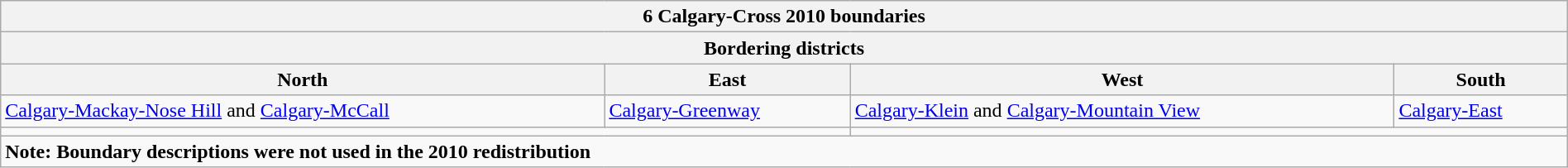<table class="wikitable collapsible collapsed" style="width:100%;">
<tr>
<th colspan=4>6 Calgary-Cross 2010 boundaries</th>
</tr>
<tr>
<th colspan=4>Bordering districts</th>
</tr>
<tr>
<th>North</th>
<th>East</th>
<th>West</th>
<th>South</th>
</tr>
<tr>
<td><a href='#'>Calgary-Mackay-Nose Hill</a> and <a href='#'>Calgary-McCall</a></td>
<td><a href='#'>Calgary-Greenway</a></td>
<td><a href='#'>Calgary-Klein</a> and <a href='#'>Calgary-Mountain View</a></td>
<td><a href='#'>Calgary-East</a></td>
</tr>
<tr>
<td colspan=2 align=center></td>
<td colspan=2 align=center></td>
</tr>
<tr>
<td colspan=4><strong>Note: Boundary descriptions were not used in the 2010 redistribution</strong></td>
</tr>
</table>
